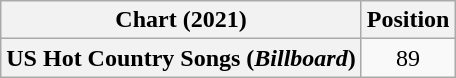<table class="wikitable plainrowheaders" style="text-align:center">
<tr>
<th>Chart (2021)</th>
<th>Position</th>
</tr>
<tr>
<th scope="row">US Hot Country Songs (<em>Billboard</em>)</th>
<td>89</td>
</tr>
</table>
